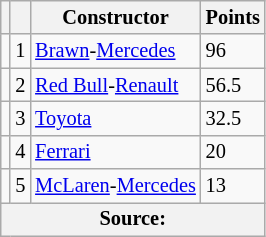<table class="wikitable" style="font-size: 85%;">
<tr>
<th></th>
<th></th>
<th>Constructor</th>
<th>Points</th>
</tr>
<tr>
<td></td>
<td align="center">1</td>
<td> <a href='#'>Brawn</a>-<a href='#'>Mercedes</a></td>
<td>96</td>
</tr>
<tr>
<td></td>
<td align="center">2</td>
<td> <a href='#'>Red Bull</a>-<a href='#'>Renault</a></td>
<td>56.5</td>
</tr>
<tr>
<td></td>
<td align="center">3</td>
<td> <a href='#'>Toyota</a></td>
<td>32.5</td>
</tr>
<tr>
<td></td>
<td align="center">4</td>
<td> <a href='#'>Ferrari</a></td>
<td>20</td>
</tr>
<tr>
<td></td>
<td align="center">5</td>
<td> <a href='#'>McLaren</a>-<a href='#'>Mercedes</a></td>
<td>13</td>
</tr>
<tr>
<th colspan=4>Source:</th>
</tr>
</table>
